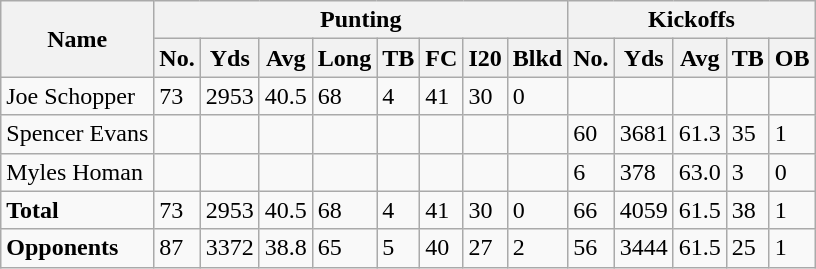<table class="wikitable" style="white-space:nowrap;">
<tr>
<th rowspan="2">Name</th>
<th colspan="8">Punting</th>
<th colspan="5">Kickoffs</th>
</tr>
<tr>
<th>No.</th>
<th>Yds</th>
<th>Avg</th>
<th>Long</th>
<th>TB</th>
<th>FC</th>
<th>I20</th>
<th>Blkd</th>
<th>No.</th>
<th>Yds</th>
<th>Avg</th>
<th>TB</th>
<th>OB</th>
</tr>
<tr>
<td>Joe Schopper</td>
<td>73</td>
<td>2953</td>
<td>40.5</td>
<td>68</td>
<td>4</td>
<td>41</td>
<td>30</td>
<td>0</td>
<td></td>
<td></td>
<td></td>
<td></td>
<td></td>
</tr>
<tr>
<td>Spencer Evans</td>
<td></td>
<td></td>
<td></td>
<td></td>
<td></td>
<td></td>
<td></td>
<td></td>
<td>60</td>
<td>3681</td>
<td>61.3</td>
<td>35</td>
<td>1</td>
</tr>
<tr>
<td>Myles Homan</td>
<td></td>
<td></td>
<td></td>
<td></td>
<td></td>
<td></td>
<td></td>
<td></td>
<td>6</td>
<td>378</td>
<td>63.0</td>
<td>3</td>
<td>0</td>
</tr>
<tr>
<td><strong>Total</strong></td>
<td>73</td>
<td>2953</td>
<td>40.5</td>
<td>68</td>
<td>4</td>
<td>41</td>
<td>30</td>
<td>0</td>
<td>66</td>
<td>4059</td>
<td>61.5</td>
<td>38</td>
<td>1</td>
</tr>
<tr>
<td><strong>Opponents</strong></td>
<td>87</td>
<td>3372</td>
<td>38.8</td>
<td>65</td>
<td>5</td>
<td>40</td>
<td>27</td>
<td>2</td>
<td>56</td>
<td>3444</td>
<td>61.5</td>
<td>25</td>
<td>1</td>
</tr>
</table>
